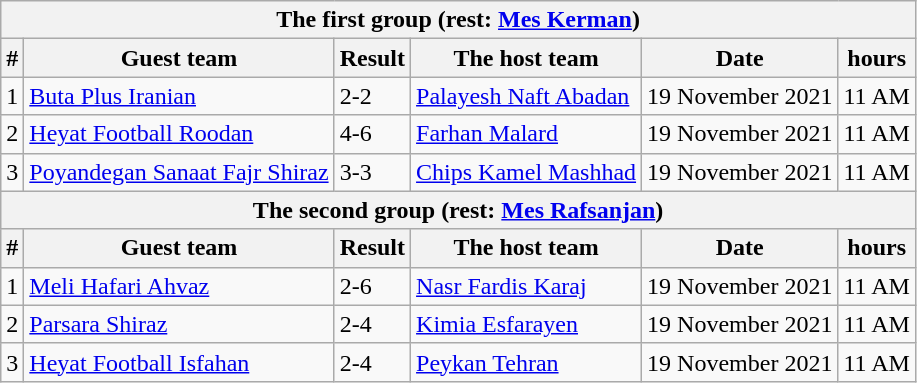<table class="wikitable">
<tr>
<th colspan="6">The first group (rest: <a href='#'>Mes Kerman</a>) </th>
</tr>
<tr>
<th>#</th>
<th>Guest team</th>
<th>Result</th>
<th>The host team</th>
<th>Date</th>
<th>hours</th>
</tr>
<tr>
<td>1</td>
<td><a href='#'>Buta Plus Iranian</a></td>
<td>2-2</td>
<td><a href='#'>Palayesh Naft Abadan</a></td>
<td>19 November 2021</td>
<td>11 AM</td>
</tr>
<tr>
<td>2</td>
<td><a href='#'>Heyat Football Roodan</a></td>
<td>4-6</td>
<td><a href='#'>Farhan Malard</a></td>
<td>19 November 2021</td>
<td>11 AM</td>
</tr>
<tr>
<td>3</td>
<td><a href='#'>Poyandegan Sanaat Fajr Shiraz</a></td>
<td>3-3</td>
<td><a href='#'>Chips Kamel Mashhad</a></td>
<td>19 November 2021</td>
<td>11 AM</td>
</tr>
<tr>
<th colspan="6">The second group (rest: <a href='#'>Mes Rafsanjan</a>) </th>
</tr>
<tr>
<th>#</th>
<th>Guest team</th>
<th>Result</th>
<th>The host team</th>
<th>Date</th>
<th>hours</th>
</tr>
<tr>
<td>1</td>
<td><a href='#'>Meli Hafari Ahvaz</a></td>
<td>2-6</td>
<td><a href='#'>Nasr Fardis Karaj</a></td>
<td>19 November 2021</td>
<td>11 AM</td>
</tr>
<tr>
<td>2</td>
<td><a href='#'>Parsara Shiraz</a></td>
<td>2-4</td>
<td><a href='#'>Kimia Esfarayen</a></td>
<td>19 November 2021</td>
<td>11 AM</td>
</tr>
<tr>
<td>3</td>
<td><a href='#'>Heyat Football Isfahan</a></td>
<td>2-4</td>
<td><a href='#'>Peykan Tehran</a></td>
<td>19 November 2021</td>
<td>11 AM</td>
</tr>
</table>
